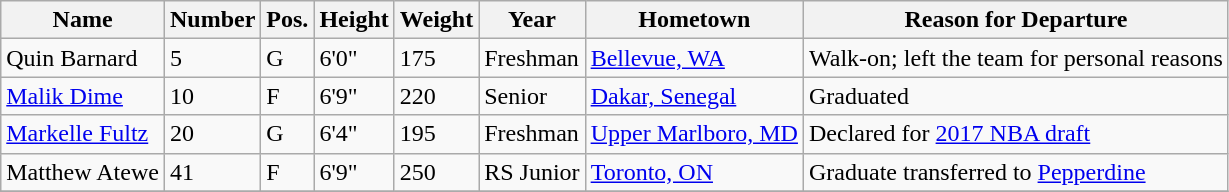<table class="wikitable sortable" style="font-size:100%;" border="1">
<tr>
<th>Name</th>
<th>Number</th>
<th>Pos.</th>
<th>Height</th>
<th>Weight</th>
<th>Year</th>
<th>Hometown</th>
<th class="unsortable">Reason for Departure</th>
</tr>
<tr>
<td>Quin Barnard</td>
<td>5</td>
<td>G</td>
<td>6'0"</td>
<td>175</td>
<td>Freshman</td>
<td><a href='#'>Bellevue, WA</a></td>
<td>Walk-on; left the team for personal reasons</td>
</tr>
<tr>
<td><a href='#'>Malik Dime</a></td>
<td>10</td>
<td>F</td>
<td>6'9"</td>
<td>220</td>
<td>Senior</td>
<td><a href='#'>Dakar, Senegal</a></td>
<td>Graduated</td>
</tr>
<tr>
<td><a href='#'>Markelle Fultz</a></td>
<td>20</td>
<td>G</td>
<td>6'4"</td>
<td>195</td>
<td>Freshman</td>
<td><a href='#'>Upper Marlboro, MD</a></td>
<td>Declared for <a href='#'>2017 NBA draft</a></td>
</tr>
<tr>
<td>Matthew Atewe</td>
<td>41</td>
<td>F</td>
<td>6'9"</td>
<td>250</td>
<td>RS Junior</td>
<td><a href='#'>Toronto, ON</a></td>
<td>Graduate transferred to <a href='#'>Pepperdine</a></td>
</tr>
<tr>
</tr>
</table>
